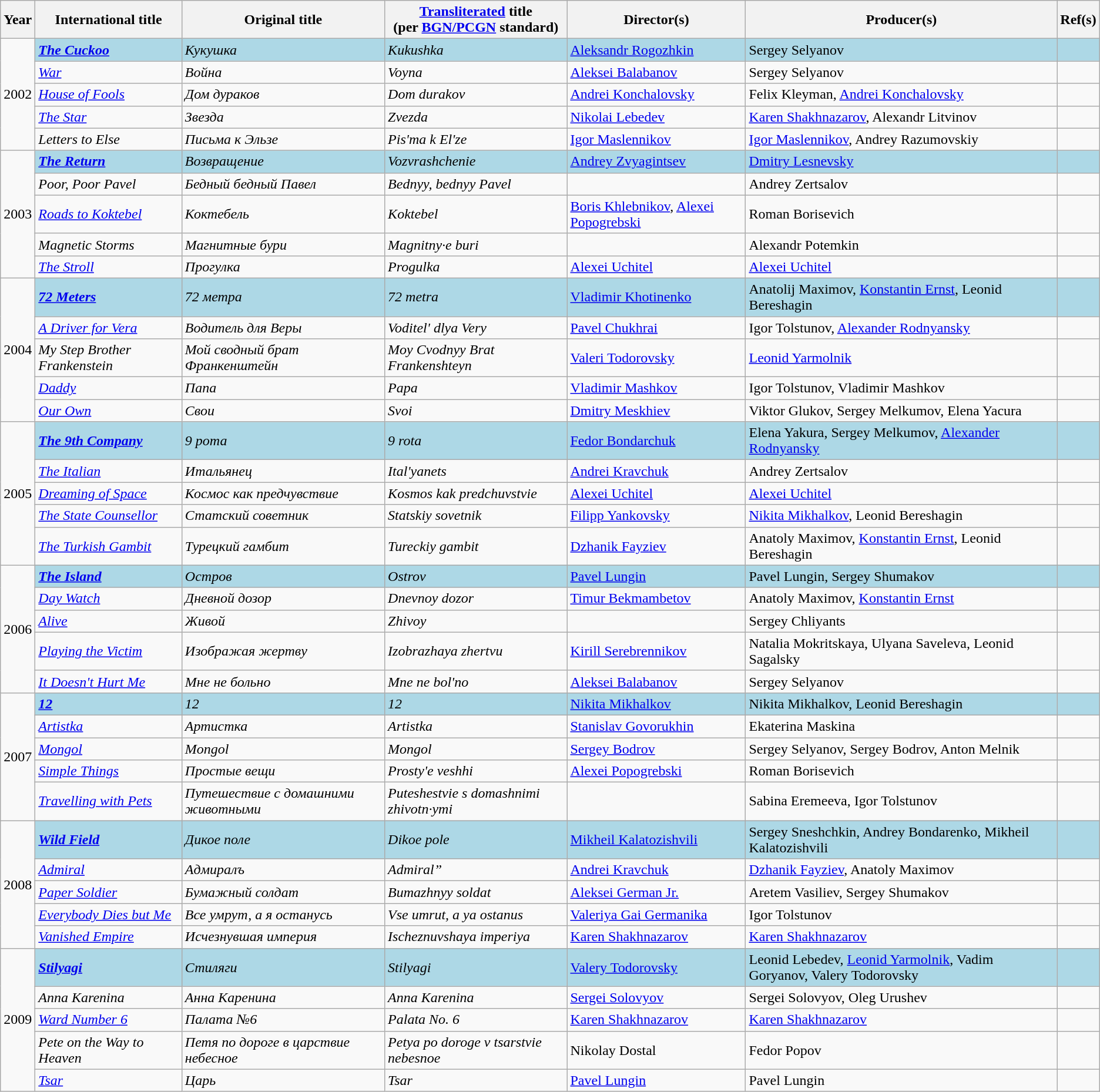<table class="wikitable sortable">
<tr>
<th scope="col">Year</th>
<th scope="col">International title</th>
<th scope="col">Original title</th>
<th scope="col"><a href='#'>Transliterated</a> title<br>(per <a href='#'>BGN/PCGN</a> standard)</th>
<th scope="col">Director(s)</th>
<th scope="col">Producer(s)</th>
<th scope="col" class="unsortable">Ref(s)</th>
</tr>
<tr>
<td rowspan="5">2002</td>
<td style="background-color:lightblue"><em><a href='#'><strong>The Cuckoo</strong></a></em></td>
<td style="background-color:lightblue"><em>Кукушка</em></td>
<td style="background-color:lightblue"><em>Kukushka</em></td>
<td style="background-color:lightblue"><a href='#'>Aleksandr Rogozhkin</a></td>
<td style="background-color:lightblue">Sergey Selyanov</td>
<td style="background-color:lightblue"></td>
</tr>
<tr>
<td><em><a href='#'>War</a></em></td>
<td><em>Война</em></td>
<td><em>Voyna</em></td>
<td><a href='#'>Aleksei Balabanov</a></td>
<td>Sergey Selyanov</td>
<td></td>
</tr>
<tr>
<td><em><a href='#'>House of Fools</a></em></td>
<td><em>Дом дураков</em></td>
<td><em>Dom durakov</em></td>
<td><a href='#'>Andrei Konchalovsky</a></td>
<td>Felix Kleyman, <a href='#'>Andrei Konchalovsky</a></td>
<td></td>
</tr>
<tr>
<td><em><a href='#'>The Star</a></em></td>
<td><em>Звезда</em></td>
<td><em>Zvezda</em></td>
<td><a href='#'>Nikolai Lebedev</a></td>
<td><a href='#'>Karen Shakhnazarov</a>, Alexandr Litvinov</td>
<td></td>
</tr>
<tr>
<td><em>Letters to Else</em></td>
<td><em>Письма к Эльзе</em></td>
<td><em>Pis'ma k El'ze</em></td>
<td><a href='#'>Igor Maslennikov</a></td>
<td><a href='#'>Igor Maslennikov</a>, Andrey Razumovskiy</td>
<td></td>
</tr>
<tr>
<td rowspan="5">2003</td>
<td style="background-color:lightblue"><em><a href='#'><strong>The Return</strong></a></em></td>
<td style="background-color:lightblue"><em>Возвращение</em></td>
<td style="background-color:lightblue"><em>Vozvrashchenie</em></td>
<td style="background-color:lightblue"><a href='#'>Andrey Zvyagintsev</a></td>
<td style="background-color:lightblue"><a href='#'>Dmitry Lesnevsky</a></td>
<td style="background-color:lightblue"></td>
</tr>
<tr>
<td><em>Poor, Poor Pavel</em></td>
<td><em>Бедный бедный Павел</em></td>
<td><em>Bednyy, bednyy Pavel</em></td>
<td></td>
<td>Andrey Zertsalov</td>
<td></td>
</tr>
<tr>
<td><em><a href='#'>Roads to Koktebel</a></em></td>
<td><em>Коктебель</em></td>
<td><em>Koktebel</em></td>
<td><a href='#'>Boris Khlebnikov</a>, <a href='#'>Alexei Popogrebski</a></td>
<td>Roman Borisevich</td>
<td></td>
</tr>
<tr>
<td><em>Magnetic Storms</em></td>
<td><em>Магнитные бури</em></td>
<td><em>Magnitny·e buri</em></td>
<td></td>
<td>Alexandr Potemkin</td>
<td></td>
</tr>
<tr>
<td><em><a href='#'>The Stroll</a></em></td>
<td><em>Прогулка</em></td>
<td><em>Progulka</em></td>
<td><a href='#'>Alexei Uchitel</a></td>
<td><a href='#'>Alexei Uchitel</a></td>
<td></td>
</tr>
<tr>
<td rowspan="5">2004</td>
<td style="background-color:lightblue"><strong><em><a href='#'>72 Meters</a></em></strong></td>
<td style="background-color:lightblue"><em>72 метра</em></td>
<td style="background-color:lightblue"><em>72 metra</em></td>
<td style="background-color:lightblue"><a href='#'>Vladimir Khotinenko</a></td>
<td style="background-color:lightblue">Anatolij Maximov, <a href='#'>Konstantin Ernst</a>, Leonid Bereshagin</td>
<td style="background-color:lightblue"></td>
</tr>
<tr>
<td><em><a href='#'>A Driver for Vera</a></em></td>
<td><em>Водитель для Веры</em></td>
<td><em>Voditel' dlya Very</em></td>
<td><a href='#'>Pavel Chukhrai</a></td>
<td>Igor Tolstunov, <a href='#'>Alexander Rodnyansky</a></td>
<td></td>
</tr>
<tr>
<td><em>My Step Brother Frankenstein</em></td>
<td><em>Мой сводный брат Франкенштейн</em></td>
<td><em>Moy Cvodnyy Brat Frankenshteyn</em></td>
<td><a href='#'>Valeri Todorovsky</a></td>
<td><a href='#'>Leonid Yarmolnik</a></td>
<td></td>
</tr>
<tr>
<td><em><a href='#'>Daddy</a></em></td>
<td><em>Папа</em></td>
<td><em>Papa</em></td>
<td><a href='#'>Vladimir Mashkov</a></td>
<td>Igor Tolstunov, Vladimir Mashkov</td>
<td></td>
</tr>
<tr>
<td><em><a href='#'>Our Own</a></em></td>
<td><em>Свои</em></td>
<td><em>Svoi</em></td>
<td><a href='#'>Dmitry Meskhiev</a></td>
<td>Viktor Glukov, Sergey Melkumov, Elena Yacura</td>
<td></td>
</tr>
<tr>
<td rowspan="5">2005</td>
<td style="background-color:lightblue"><strong><em><a href='#'>The 9th Company</a></em></strong></td>
<td style="background-color:lightblue"><em>9 рота</em></td>
<td style="background-color:lightblue"><em>9 rota</em></td>
<td style="background-color:lightblue"><a href='#'>Fedor Bondarchuk</a></td>
<td style="background-color:lightblue">Elena Yakura, Sergey Melkumov, <a href='#'>Alexander Rodnyansky</a></td>
<td style="background-color:lightblue"></td>
</tr>
<tr>
<td><em><a href='#'>The Italian</a></em></td>
<td><em>Итальянец</em></td>
<td><em>Ital'yanets</em></td>
<td><a href='#'>Andrei Kravchuk</a></td>
<td>Andrey Zertsalov</td>
<td></td>
</tr>
<tr>
<td><em><a href='#'>Dreaming of Space</a></em></td>
<td><em>Космос как предчувствие</em></td>
<td><em>Kosmos kak predchuvstvie</em></td>
<td><a href='#'>Alexei Uchitel</a></td>
<td><a href='#'>Alexei Uchitel</a></td>
<td></td>
</tr>
<tr>
<td><em><a href='#'>The State Counsellor</a></em></td>
<td><em>Статский советник</em></td>
<td><em>Statskiy sovetnik</em></td>
<td><a href='#'>Filipp Yankovsky</a></td>
<td><a href='#'>Nikita Mikhalkov</a>, Leonid Bereshagin</td>
<td></td>
</tr>
<tr>
<td><em><a href='#'>The Turkish Gambit</a></em></td>
<td><em>Турецкий гамбит</em></td>
<td><em>Tureckiy gambit</em></td>
<td><a href='#'>Dzhanik Fayziev</a></td>
<td>Anatoly Maximov, <a href='#'>Konstantin Ernst</a>, Leonid Bereshagin</td>
<td></td>
</tr>
<tr>
<td rowspan="5">2006</td>
<td style="background-color:lightblue"><em><a href='#'><strong>The Island</strong></a></em></td>
<td style="background-color:lightblue"><em>Остров</em></td>
<td style="background-color:lightblue"><em>Ostrov</em></td>
<td style="background-color:lightblue"><a href='#'>Pavel Lungin</a></td>
<td style="background-color:lightblue">Pavel Lungin, Sergey Shumakov</td>
<td style="background-color:lightblue"></td>
</tr>
<tr>
<td><em><a href='#'>Day Watch</a></em></td>
<td><em>Дневной дозор</em></td>
<td><em>Dnevnoy dozor</em></td>
<td><a href='#'>Timur Bekmambetov</a></td>
<td>Anatoly Maximov, <a href='#'>Konstantin Ernst</a></td>
<td></td>
</tr>
<tr>
<td><em><a href='#'>Alive</a></em></td>
<td><em>Живой</em></td>
<td><em>Zhivoy</em></td>
<td></td>
<td>Sergey Chliyants</td>
<td></td>
</tr>
<tr>
<td><em><a href='#'>Playing the Victim</a></em></td>
<td><em>Изображая жертву</em></td>
<td><em>Izobrazhaya zhertvu</em></td>
<td><a href='#'>Kirill Serebrennikov</a></td>
<td>Natalia Mokritskaya, Ulyana Saveleva, Leonid Sagalsky</td>
<td></td>
</tr>
<tr>
<td><em><a href='#'>It Doesn't Hurt Me</a></em></td>
<td><em>Мне не больно</em></td>
<td><em>Mne ne bol'no</em></td>
<td><a href='#'>Aleksei Balabanov</a></td>
<td>Sergey Selyanov</td>
<td></td>
</tr>
<tr>
<td rowspan="5">2007</td>
<td style="background-color:lightblue"><em><a href='#'><strong>12</strong></a></em></td>
<td style="background-color:lightblue"><em>12</em></td>
<td style="background-color:lightblue"><em>12</em></td>
<td style="background-color:lightblue"><a href='#'>Nikita Mikhalkov</a></td>
<td style="background-color:lightblue">Nikita Mikhalkov, Leonid Bereshagin</td>
<td style="background-color:lightblue"></td>
</tr>
<tr>
<td><em><a href='#'>Artistka</a></em></td>
<td><em>Артистка</em></td>
<td><em>Artistka</em></td>
<td><a href='#'>Stanislav Govorukhin</a></td>
<td>Ekaterina Maskina</td>
<td></td>
</tr>
<tr>
<td><em><a href='#'>Mongol</a></em></td>
<td><em>Mongol</em></td>
<td><em>Mongol</em></td>
<td><a href='#'>Sergey Bodrov</a></td>
<td>Sergey Selyanov, Sergey Bodrov, Anton Melnik</td>
<td></td>
</tr>
<tr>
<td><em><a href='#'>Simple Things</a></em></td>
<td><em>Простые вещи</em></td>
<td><em>Prosty'e veshhi</em></td>
<td><a href='#'>Alexei Popogrebski</a></td>
<td>Roman Borisevich</td>
<td></td>
</tr>
<tr>
<td><em><a href='#'>Travelling with Pets</a></em></td>
<td><em>Путешествие с домашними животными</em></td>
<td><em>Puteshestvie s domashnimi zhivotn·ymi</em></td>
<td></td>
<td>Sabina Eremeeva, Igor Tolstunov</td>
<td></td>
</tr>
<tr>
<td rowspan="5">2008</td>
<td style="background-color:lightblue"><strong><em><a href='#'>Wild Field</a></em></strong></td>
<td style="background-color:lightblue"><em>Дикое поле</em></td>
<td style="background-color:lightblue"><em>Dikoe pole</em></td>
<td style="background-color:lightblue"><a href='#'>Mikheil Kalatozishvili</a></td>
<td style="background-color:lightblue">Sergey Sneshchkin, Andrey Bondarenko, Mikheil Kalatozishvili</td>
<td style="background-color:lightblue"></td>
</tr>
<tr>
<td><em><a href='#'>Admiral</a></em></td>
<td><em>Адмиралъ</em></td>
<td><em>Admiral”</em></td>
<td><a href='#'>Andrei Kravchuk</a></td>
<td><a href='#'>Dzhanik Fayziev</a>, Anatoly Maximov</td>
<td></td>
</tr>
<tr>
<td><em><a href='#'>Paper Soldier</a></em></td>
<td><em>Бумажный солдат</em></td>
<td><em>Bumazhnyy soldat</em></td>
<td><a href='#'>Aleksei German Jr.</a></td>
<td>Aretem Vasiliev, Sergey Shumakov</td>
<td></td>
</tr>
<tr>
<td><em><a href='#'>Everybody Dies but Me</a></em></td>
<td><em>Все умрут, а я oстанусь</em></td>
<td><em>Vse umrut, a ya ostanus</em></td>
<td><a href='#'>Valeriya Gai Germanika</a></td>
<td>Igor Tolstunov</td>
<td></td>
</tr>
<tr>
<td><em><a href='#'>Vanished Empire</a></em></td>
<td><em>Исчезнувшая империя</em></td>
<td><em>Ischeznuvshaya imperiya</em></td>
<td><a href='#'>Karen Shakhnazarov</a></td>
<td><a href='#'>Karen Shakhnazarov</a></td>
<td></td>
</tr>
<tr>
<td rowspan="5">2009</td>
<td style="background-color:lightblue"><em><a href='#'><strong>Stilyagi</strong></a></em></td>
<td style="background-color:lightblue"><em>Стиляги</em></td>
<td style="background-color:lightblue"><em>Stilyagi</em></td>
<td style="background-color:lightblue"><a href='#'>Valery Todorovsky</a></td>
<td style="background-color:lightblue">Leonid Lebedev, <a href='#'>Leonid Yarmolnik</a>, Vadim Goryanov, Valery Todorovsky</td>
<td style="background-color:lightblue"></td>
</tr>
<tr>
<td><em>Anna Karenina</em></td>
<td><em>Анна Каренина</em></td>
<td><em>Anna Karenina</em></td>
<td><a href='#'>Sergei Solovyov</a></td>
<td>Sergei Solovyov, Oleg Urushev</td>
<td></td>
</tr>
<tr>
<td><em><a href='#'>Ward Number 6</a></em></td>
<td><em>Палата №6</em></td>
<td><em>Palata No. 6</em></td>
<td><a href='#'>Karen Shakhnazarov</a></td>
<td><a href='#'>Karen Shakhnazarov</a></td>
<td></td>
</tr>
<tr>
<td><em>Pete on the Way to Heaven</em></td>
<td><em>Петя по дороге в царствие небесное</em></td>
<td><em>Petya po doroge v tsarstvie nebesnoe</em></td>
<td>Nikolay Dostal</td>
<td>Fedor Popov</td>
<td></td>
</tr>
<tr>
<td><em><a href='#'>Tsar</a></em></td>
<td><em>Царь</em></td>
<td><em>Tsar</em></td>
<td><a href='#'>Pavel Lungin</a></td>
<td>Pavel Lungin</td>
<td></td>
</tr>
</table>
